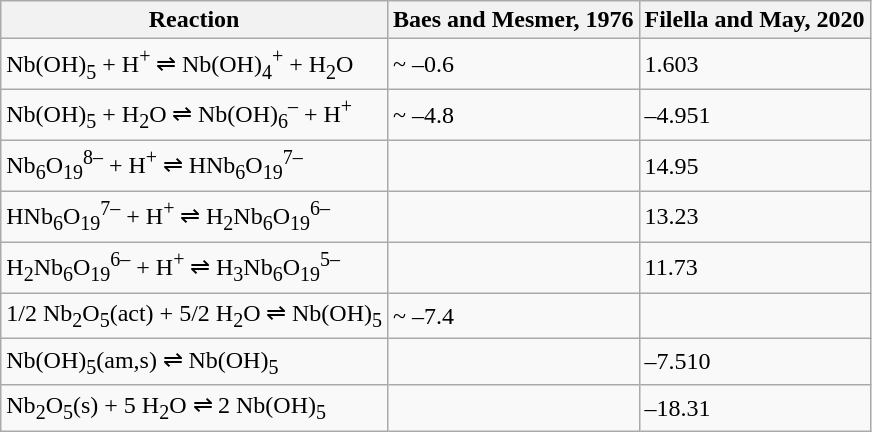<table class="wikitable">
<tr>
<th>Reaction</th>
<th>Baes and Mesmer, 1976</th>
<th>Filella and May, 2020</th>
</tr>
<tr>
<td>Nb(OH)<sub>5</sub> + H<sup>+</sup> ⇌ Nb(OH)<sub>4</sub><sup>+</sup> + H<sub>2</sub>O</td>
<td>~ –0.6</td>
<td>1.603</td>
</tr>
<tr>
<td>Nb(OH)<sub>5</sub> + H<sub>2</sub>O ⇌ Nb(OH)<sub>6</sub><sup>–</sup> + H<sup>+</sup></td>
<td>~ –4.8</td>
<td>–4.951</td>
</tr>
<tr>
<td>Nb<sub>6</sub>O<sub>19</sub><sup>8–</sup> + H<sup>+</sup> ⇌ HNb<sub>6</sub>O<sub>19</sub><sup>7–</sup></td>
<td></td>
<td>14.95</td>
</tr>
<tr>
<td>HNb<sub>6</sub>O<sub>19</sub><sup>7–</sup> + H<sup>+</sup> ⇌ H<sub>2</sub>Nb<sub>6</sub>O<sub>19</sub><sup>6–</sup></td>
<td></td>
<td>13.23</td>
</tr>
<tr>
<td>H<sub>2</sub>Nb<sub>6</sub>O<sub>19</sub><sup>6–</sup> + H<sup>+</sup> ⇌ H<sub>3</sub>Nb<sub>6</sub>O<sub>19</sub><sup>5–</sup></td>
<td></td>
<td>11.73</td>
</tr>
<tr>
<td>1/2 Nb<sub>2</sub>O<sub>5</sub>(act) + 5/2 H<sub>2</sub>O ⇌ Nb(OH)<sub>5</sub></td>
<td>~ –7.4</td>
<td></td>
</tr>
<tr>
<td>Nb(OH)<sub>5</sub>(am,s) ⇌ Nb(OH)<sub>5</sub></td>
<td></td>
<td>–7.510</td>
</tr>
<tr>
<td>Nb<sub>2</sub>O<sub>5</sub>(s) + 5 H<sub>2</sub>O ⇌ 2 Nb(OH)<sub>5</sub></td>
<td></td>
<td>–18.31</td>
</tr>
</table>
